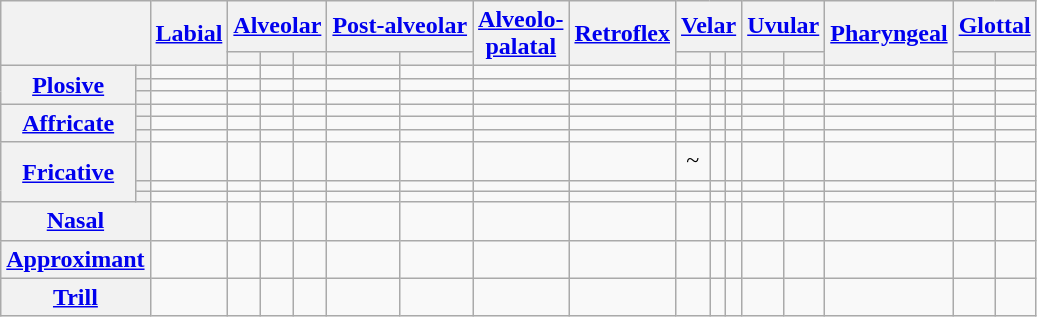<table class="wikitable" style="text-align:center">
<tr>
<th colspan="2" rowspan="2"></th>
<th rowspan="2"><a href='#'>Labial</a></th>
<th colspan="3"><a href='#'>Alveolar</a></th>
<th colspan="2"><a href='#'>Post-alveolar</a></th>
<th rowspan="2"><a href='#'>Alveolo-<br>palatal</a></th>
<th rowspan="2"><a href='#'>Retroflex</a></th>
<th colspan="3"><a href='#'>Velar</a></th>
<th colspan="2"><a href='#'>Uvular</a></th>
<th rowspan="2"><a href='#'>Pharyngeal</a></th>
<th colspan="2"><a href='#'>Glottal</a></th>
</tr>
<tr>
<th></th>
<th></th>
<th></th>
<th></th>
<th></th>
<th></th>
<th></th>
<th></th>
<th></th>
<th></th>
<th></th>
<th></th>
</tr>
<tr>
<th rowspan="3"><a href='#'>Plosive</a></th>
<th></th>
<td></td>
<td></td>
<td></td>
<td></td>
<td></td>
<td></td>
<td></td>
<td></td>
<td></td>
<td></td>
<td></td>
<td></td>
<td></td>
<td></td>
<td></td>
<td></td>
</tr>
<tr>
<th></th>
<td></td>
<td></td>
<td></td>
<td></td>
<td></td>
<td></td>
<td></td>
<td></td>
<td></td>
<td></td>
<td></td>
<td></td>
<td></td>
<td></td>
<td></td>
<td></td>
</tr>
<tr>
<th></th>
<td></td>
<td></td>
<td></td>
<td></td>
<td></td>
<td></td>
<td></td>
<td></td>
<td></td>
<td></td>
<td></td>
<td></td>
<td></td>
<td></td>
<td></td>
<td></td>
</tr>
<tr>
<th rowspan="3"><a href='#'>Affricate</a></th>
<th></th>
<td></td>
<td></td>
<td></td>
<td></td>
<td></td>
<td></td>
<td></td>
<td></td>
<td></td>
<td></td>
<td></td>
<td></td>
<td></td>
<td></td>
<td></td>
<td></td>
</tr>
<tr>
<th></th>
<td></td>
<td></td>
<td></td>
<td></td>
<td></td>
<td></td>
<td></td>
<td></td>
<td></td>
<td></td>
<td></td>
<td></td>
<td></td>
<td></td>
<td></td>
<td></td>
</tr>
<tr>
<th></th>
<td></td>
<td></td>
<td></td>
<td></td>
<td></td>
<td></td>
<td></td>
<td></td>
<td></td>
<td></td>
<td></td>
<td></td>
<td></td>
<td></td>
<td></td>
<td></td>
</tr>
<tr>
<th rowspan="3"><a href='#'>Fricative</a></th>
<th></th>
<td></td>
<td></td>
<td></td>
<td></td>
<td></td>
<td></td>
<td></td>
<td></td>
<td>~</td>
<td></td>
<td></td>
<td></td>
<td></td>
<td></td>
<td></td>
<td></td>
</tr>
<tr>
<th></th>
<td></td>
<td></td>
<td></td>
<td></td>
<td></td>
<td></td>
<td></td>
<td></td>
<td></td>
<td></td>
<td></td>
<td></td>
<td></td>
<td></td>
<td></td>
<td></td>
</tr>
<tr>
<th></th>
<td></td>
<td></td>
<td></td>
<td></td>
<td></td>
<td></td>
<td></td>
<td></td>
<td></td>
<td></td>
<td></td>
<td></td>
<td></td>
<td></td>
<td></td>
<td></td>
</tr>
<tr>
<th colspan="2"><a href='#'>Nasal</a></th>
<td></td>
<td></td>
<td></td>
<td></td>
<td></td>
<td></td>
<td></td>
<td></td>
<td></td>
<td></td>
<td></td>
<td></td>
<td></td>
<td></td>
<td></td>
<td></td>
</tr>
<tr>
<th colspan="2"><a href='#'>Approximant</a></th>
<td></td>
<td></td>
<td></td>
<td></td>
<td></td>
<td></td>
<td></td>
<td></td>
<td></td>
<td></td>
<td></td>
<td></td>
<td></td>
<td></td>
<td></td>
<td></td>
</tr>
<tr>
<th colspan="2"><a href='#'>Trill</a></th>
<td></td>
<td></td>
<td></td>
<td></td>
<td></td>
<td></td>
<td></td>
<td></td>
<td></td>
<td></td>
<td></td>
<td></td>
<td></td>
<td></td>
<td></td>
<td></td>
</tr>
</table>
